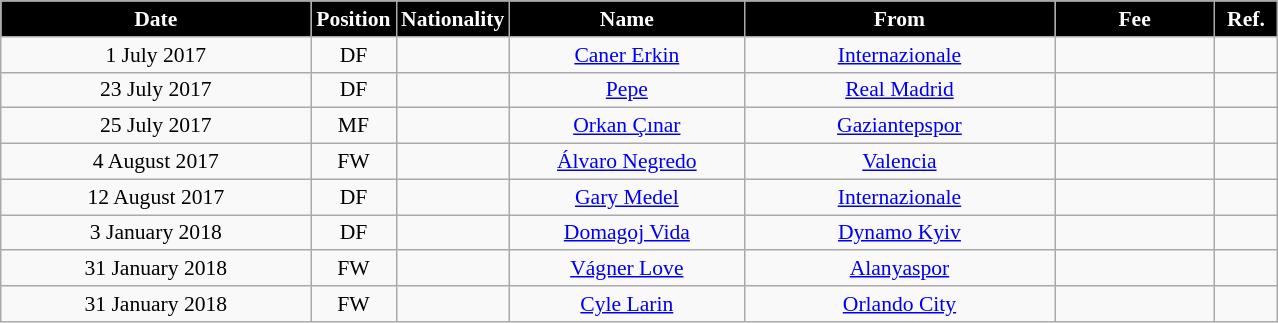<table class="wikitable"  style="text-align:center; font-size:90%; ">
<tr>
<th style="background:#000000; color:white; width:200px;">Date</th>
<th style="background:#000000; color:white; width:50px;">Position</th>
<th style="background:#000000; color:white; width:50px;">Nationality</th>
<th style="background:#000000; color:white; width:150px;">Name</th>
<th style="background:#000000; color:white; width:200px;">From</th>
<th style="background:#000000; color:white; width:100px;">Fee</th>
<th style="background:#000000; color:white; width:35px;">Ref.</th>
</tr>
<tr>
<td>1 July 2017</td>
<td>DF</td>
<td></td>
<td><a href='#'>Caner Erkin</a></td>
<td><a href='#'>Internazionale</a></td>
<td></td>
<td></td>
</tr>
<tr>
<td>23 July 2017</td>
<td>DF</td>
<td></td>
<td><a href='#'>Pepe</a></td>
<td><a href='#'>Real Madrid</a></td>
<td></td>
<td></td>
</tr>
<tr>
<td>25 July 2017</td>
<td>MF</td>
<td></td>
<td><a href='#'>Orkan Çınar</a></td>
<td><a href='#'>Gaziantepspor</a></td>
<td></td>
<td></td>
</tr>
<tr>
<td>4 August 2017</td>
<td>FW</td>
<td></td>
<td><a href='#'>Álvaro Negredo</a></td>
<td><a href='#'>Valencia</a></td>
<td></td>
<td></td>
</tr>
<tr>
<td>12 August 2017</td>
<td>DF</td>
<td></td>
<td><a href='#'>Gary Medel</a></td>
<td><a href='#'>Internazionale</a></td>
<td></td>
<td></td>
</tr>
<tr>
<td>3 January 2018</td>
<td>DF</td>
<td></td>
<td><a href='#'>Domagoj Vida</a></td>
<td><a href='#'>Dynamo Kyiv</a></td>
<td></td>
<td></td>
</tr>
<tr>
<td>31 January 2018</td>
<td>FW</td>
<td></td>
<td><a href='#'>Vágner Love</a></td>
<td><a href='#'>Alanyaspor</a></td>
<td></td>
<td></td>
</tr>
<tr>
<td>31 January 2018</td>
<td>FW</td>
<td></td>
<td><a href='#'>Cyle Larin</a></td>
<td><a href='#'>Orlando City</a></td>
<td></td>
<td></td>
</tr>
</table>
